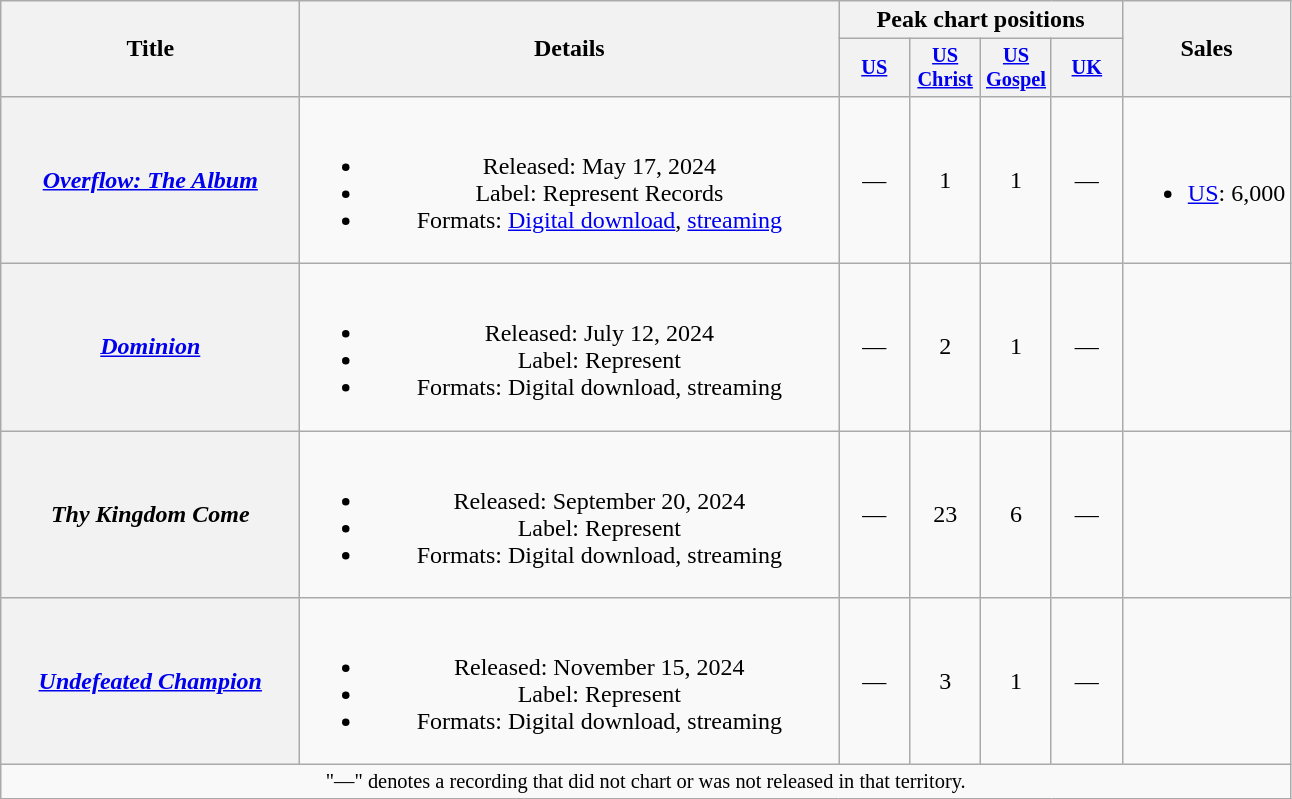<table class="wikitable plainrowheaders" style="text-align:center;">
<tr>
<th rowspan="2" scope="col" style="width:12em;">Title</th>
<th rowspan="2" scope="col" style="width:22em;">Details</th>
<th colspan="4">Peak chart positions</th>
<th rowspan="2">Sales</th>
</tr>
<tr>
<th scope="col" style="width:3em;font-size:85%;"><a href='#'>US</a><br></th>
<th scope="col" style="width:3em;font-size:85%;"><a href='#'>US<br>Christ</a><br></th>
<th scope="col" style="width:3em;font-size:85%;"><a href='#'>US<br>Gospel</a><br></th>
<th scope="col" style="width:3em;font-size:85%;"><a href='#'>UK</a><br></th>
</tr>
<tr>
<th scope="row"><em><a href='#'>Overflow: The Album</a></em></th>
<td><br><ul><li>Released: May 17, 2024</li><li>Label: Represent Records</li><li>Formats: <a href='#'>Digital download</a>, <a href='#'>streaming</a></li></ul></td>
<td>—</td>
<td>1</td>
<td>1</td>
<td>—</td>
<td><br><ul><li><a href='#'>US</a>: 6,000</li></ul></td>
</tr>
<tr>
<th scope="row"><em><a href='#'>Dominion</a></em></th>
<td><br><ul><li>Released: July 12, 2024</li><li>Label: Represent</li><li>Formats: Digital download, streaming</li></ul></td>
<td>—</td>
<td>2</td>
<td>1</td>
<td>—</td>
<td></td>
</tr>
<tr>
<th scope="row"><em>Thy Kingdom Come</em></th>
<td><br><ul><li>Released: September 20, 2024</li><li>Label: Represent</li><li>Formats: Digital download, streaming</li></ul></td>
<td>—</td>
<td>23</td>
<td>6</td>
<td>—</td>
<td></td>
</tr>
<tr>
<th scope="row"><em><a href='#'>Undefeated Champion</a></em></th>
<td><br><ul><li>Released: November 15, 2024</li><li>Label: Represent</li><li>Formats: Digital download, streaming</li></ul></td>
<td>—</td>
<td>3</td>
<td>1</td>
<td>—</td>
<td></td>
</tr>
<tr>
<td colspan="17" style="font-size:85%">"—" denotes a recording that did not chart or was not released in that territory.</td>
</tr>
</table>
